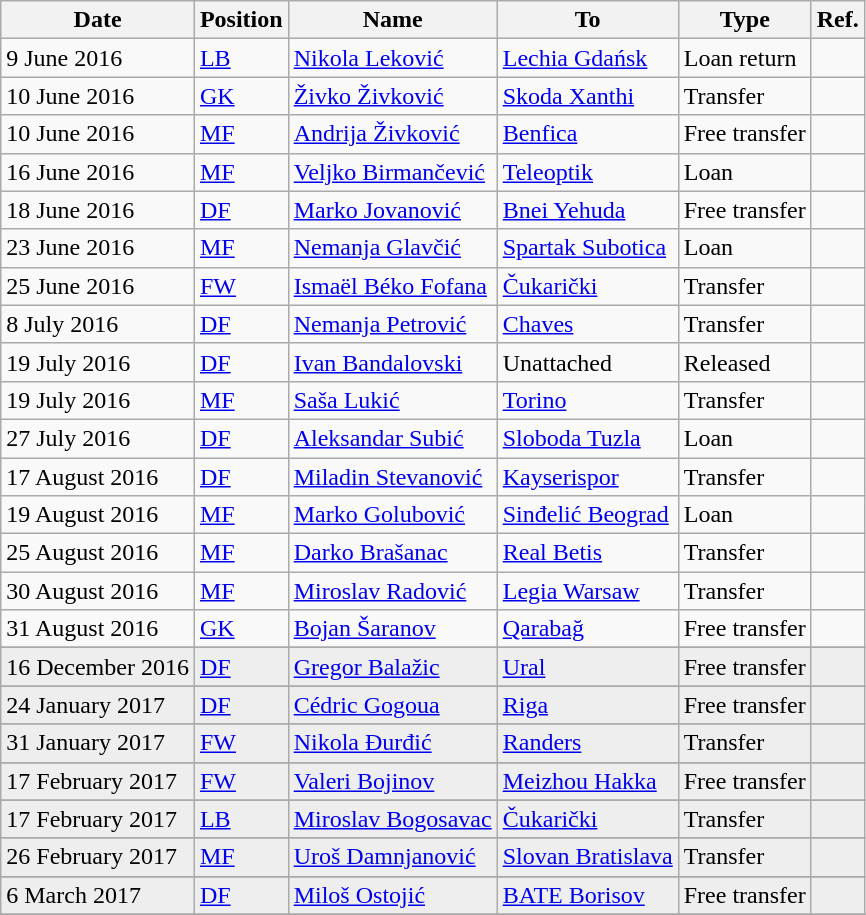<table class="wikitable">
<tr>
<th>Date</th>
<th>Position</th>
<th>Name</th>
<th>To</th>
<th>Type</th>
<th>Ref.</th>
</tr>
<tr>
<td>9 June 2016</td>
<td><a href='#'>LB</a></td>
<td> <a href='#'>Nikola Leković</a></td>
<td> <a href='#'>Lechia Gdańsk</a></td>
<td>Loan return</td>
<td></td>
</tr>
<tr>
<td>10 June 2016</td>
<td><a href='#'>GK</a></td>
<td> <a href='#'>Živko Živković</a></td>
<td> <a href='#'>Skoda Xanthi</a></td>
<td>Transfer</td>
<td></td>
</tr>
<tr>
<td>10 June 2016</td>
<td><a href='#'>MF</a></td>
<td> <a href='#'>Andrija Živković</a></td>
<td> <a href='#'>Benfica</a></td>
<td>Free transfer</td>
<td></td>
</tr>
<tr>
<td>16 June 2016</td>
<td><a href='#'>MF</a></td>
<td> <a href='#'>Veljko Birmančević</a></td>
<td> <a href='#'>Teleoptik</a></td>
<td>Loan</td>
<td></td>
</tr>
<tr>
<td>18 June 2016</td>
<td><a href='#'>DF</a></td>
<td> <a href='#'>Marko Jovanović</a></td>
<td> <a href='#'>Bnei Yehuda</a></td>
<td>Free transfer</td>
<td></td>
</tr>
<tr>
<td>23 June 2016</td>
<td><a href='#'>MF</a></td>
<td> <a href='#'>Nemanja Glavčić</a></td>
<td> <a href='#'>Spartak Subotica</a></td>
<td>Loan</td>
<td></td>
</tr>
<tr>
<td>25 June 2016</td>
<td><a href='#'>FW</a></td>
<td> <a href='#'>Ismaël Béko Fofana</a></td>
<td> <a href='#'>Čukarički</a></td>
<td>Transfer</td>
<td></td>
</tr>
<tr>
<td>8 July 2016</td>
<td><a href='#'>DF</a></td>
<td> <a href='#'>Nemanja Petrović</a></td>
<td> <a href='#'>Chaves</a></td>
<td>Transfer</td>
<td></td>
</tr>
<tr>
<td>19 July 2016</td>
<td><a href='#'>DF</a></td>
<td> <a href='#'>Ivan Bandalovski</a></td>
<td>Unattached</td>
<td>Released</td>
<td></td>
</tr>
<tr>
<td>19 July 2016</td>
<td><a href='#'>MF</a></td>
<td> <a href='#'>Saša Lukić</a></td>
<td> <a href='#'>Torino</a></td>
<td>Transfer</td>
<td></td>
</tr>
<tr>
<td>27 July 2016</td>
<td><a href='#'>DF</a></td>
<td> <a href='#'>Aleksandar Subić</a></td>
<td> <a href='#'>Sloboda Tuzla</a></td>
<td>Loan</td>
<td></td>
</tr>
<tr>
<td>17 August 2016</td>
<td><a href='#'>DF</a></td>
<td> <a href='#'>Miladin Stevanović</a></td>
<td> <a href='#'>Kayserispor</a></td>
<td>Transfer</td>
<td></td>
</tr>
<tr>
<td>19 August 2016</td>
<td><a href='#'>MF</a></td>
<td> <a href='#'>Marko Golubović</a></td>
<td> <a href='#'>Sinđelić Beograd</a></td>
<td>Loan</td>
<td></td>
</tr>
<tr>
<td>25 August 2016</td>
<td><a href='#'>MF</a></td>
<td> <a href='#'>Darko Brašanac</a></td>
<td> <a href='#'>Real Betis</a></td>
<td>Transfer</td>
<td></td>
</tr>
<tr>
<td>30 August 2016</td>
<td><a href='#'>MF</a></td>
<td> <a href='#'>Miroslav Radović</a></td>
<td> <a href='#'>Legia Warsaw</a></td>
<td>Transfer</td>
<td></td>
</tr>
<tr>
<td>31 August 2016</td>
<td><a href='#'>GK</a></td>
<td> <a href='#'>Bojan Šaranov</a></td>
<td> <a href='#'>Qarabağ</a></td>
<td>Free transfer</td>
<td></td>
</tr>
<tr>
</tr>
<tr bgcolor=#EEEEEE>
<td>16 December 2016</td>
<td><a href='#'>DF</a></td>
<td> <a href='#'>Gregor Balažic</a></td>
<td> <a href='#'>Ural</a></td>
<td>Free transfer</td>
<td></td>
</tr>
<tr>
</tr>
<tr bgcolor=#EEEEEE>
<td>24 January 2017</td>
<td><a href='#'>DF</a></td>
<td> <a href='#'>Cédric Gogoua</a></td>
<td> <a href='#'>Riga</a></td>
<td>Free transfer</td>
<td></td>
</tr>
<tr>
</tr>
<tr bgcolor=#EEEEEE>
<td>31 January 2017</td>
<td><a href='#'>FW</a></td>
<td> <a href='#'>Nikola Đurđić</a></td>
<td> <a href='#'>Randers</a></td>
<td>Transfer</td>
<td></td>
</tr>
<tr>
</tr>
<tr bgcolor=#EEEEEE>
<td>17 February 2017</td>
<td><a href='#'>FW</a></td>
<td> <a href='#'>Valeri Bojinov</a></td>
<td> <a href='#'>Meizhou Hakka</a></td>
<td>Free transfer</td>
<td></td>
</tr>
<tr>
</tr>
<tr bgcolor=#EEEEEE>
<td>17 February 2017</td>
<td><a href='#'>LB</a></td>
<td> <a href='#'>Miroslav Bogosavac</a></td>
<td> <a href='#'>Čukarički</a></td>
<td>Transfer</td>
<td></td>
</tr>
<tr>
</tr>
<tr bgcolor=#EEEEEE>
<td>26 February 2017</td>
<td><a href='#'>MF</a></td>
<td> <a href='#'>Uroš Damnjanović</a></td>
<td> <a href='#'>Slovan Bratislava</a></td>
<td>Transfer</td>
<td></td>
</tr>
<tr>
</tr>
<tr bgcolor=#EEEEEE>
<td>6 March 2017</td>
<td><a href='#'>DF</a></td>
<td> <a href='#'>Miloš Ostojić</a></td>
<td> <a href='#'>BATE Borisov</a></td>
<td>Free transfer</td>
<td></td>
</tr>
<tr>
</tr>
</table>
